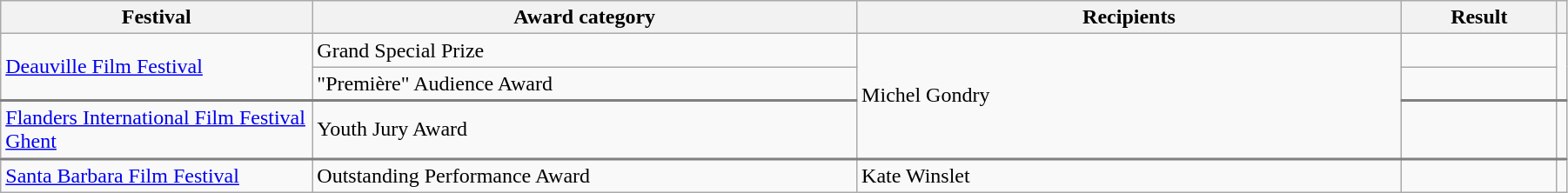<table class="wikitable" width="95%" cellpadding="5">
<tr>
<th width="20%">Festival</th>
<th width="35%">Award category</th>
<th width="35%">Recipients</th>
<th width="10%">Result</th>
<th scope="col" class="unsortable"></th>
</tr>
<tr>
<td rowspan=2><a href='#'>Deauville Film Festival</a></td>
<td>Grand Special Prize</td>
<td rowspan="3">Michel Gondry</td>
<td></td>
<td rowspan=2 style="text-align:center;"></td>
</tr>
<tr>
<td>"Première" Audience Award</td>
<td></td>
</tr>
<tr style="border-top:2px solid gray;">
<td><a href='#'>Flanders International Film Festival Ghent</a></td>
<td>Youth Jury Award</td>
<td></td>
<td rowspan=1 style="text-align:center;"></td>
</tr>
<tr style="border-top:2px solid gray;">
<td><a href='#'>Santa Barbara Film Festival</a></td>
<td>Outstanding Performance Award</td>
<td>Kate Winslet</td>
<td></td>
<td rowspan=1 style="text-align:center;"></td>
</tr>
</table>
